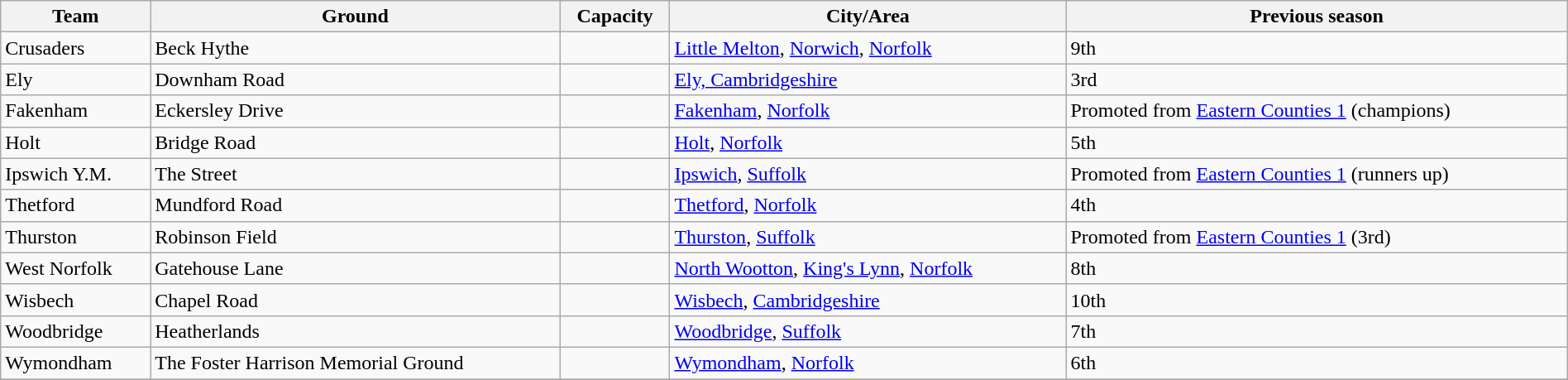<table class="wikitable sortable" width=100%>
<tr>
<th>Team</th>
<th>Ground</th>
<th>Capacity</th>
<th>City/Area</th>
<th>Previous season</th>
</tr>
<tr>
<td>Crusaders</td>
<td>Beck Hythe</td>
<td></td>
<td><a href='#'>Little Melton</a>, <a href='#'>Norwich</a>, <a href='#'>Norfolk</a></td>
<td>9th</td>
</tr>
<tr>
<td>Ely</td>
<td>Downham Road</td>
<td></td>
<td><a href='#'>Ely, Cambridgeshire</a></td>
<td>3rd</td>
</tr>
<tr>
<td>Fakenham</td>
<td>Eckersley Drive</td>
<td></td>
<td><a href='#'>Fakenham</a>, <a href='#'>Norfolk</a></td>
<td>Promoted from <a href='#'>Eastern Counties 1</a> (champions)</td>
</tr>
<tr>
<td>Holt</td>
<td>Bridge Road</td>
<td></td>
<td><a href='#'>Holt</a>, <a href='#'>Norfolk</a></td>
<td>5th</td>
</tr>
<tr>
<td>Ipswich Y.M.</td>
<td>The Street</td>
<td></td>
<td><a href='#'>Ipswich</a>, <a href='#'>Suffolk</a></td>
<td>Promoted from <a href='#'>Eastern Counties 1</a> (runners up)</td>
</tr>
<tr>
<td>Thetford</td>
<td>Mundford Road</td>
<td></td>
<td><a href='#'>Thetford</a>, <a href='#'>Norfolk</a></td>
<td>4th</td>
</tr>
<tr>
<td>Thurston</td>
<td>Robinson Field</td>
<td></td>
<td><a href='#'>Thurston</a>, <a href='#'>Suffolk</a></td>
<td>Promoted from <a href='#'>Eastern Counties 1</a> (3rd)</td>
</tr>
<tr>
<td>West Norfolk</td>
<td>Gatehouse Lane</td>
<td></td>
<td><a href='#'>North Wootton</a>, <a href='#'>King's Lynn</a>, <a href='#'>Norfolk</a></td>
<td>8th</td>
</tr>
<tr>
<td>Wisbech</td>
<td>Chapel Road</td>
<td></td>
<td><a href='#'>Wisbech</a>, <a href='#'>Cambridgeshire</a></td>
<td>10th</td>
</tr>
<tr>
<td>Woodbridge</td>
<td>Heatherlands</td>
<td></td>
<td><a href='#'>Woodbridge</a>, <a href='#'>Suffolk</a></td>
<td>7th</td>
</tr>
<tr>
<td>Wymondham</td>
<td>The Foster Harrison Memorial Ground</td>
<td></td>
<td><a href='#'>Wymondham</a>, <a href='#'>Norfolk</a></td>
<td>6th</td>
</tr>
<tr>
</tr>
</table>
